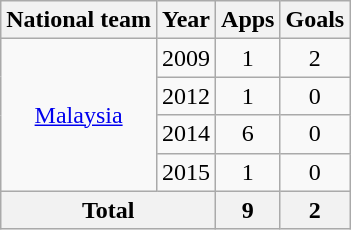<table class="wikitable" style="text-align:center">
<tr>
<th>National team</th>
<th>Year</th>
<th>Apps</th>
<th>Goals</th>
</tr>
<tr>
<td rowspan="4"><a href='#'>Malaysia</a></td>
<td>2009</td>
<td>1</td>
<td>2</td>
</tr>
<tr>
<td>2012</td>
<td>1</td>
<td>0</td>
</tr>
<tr>
<td>2014</td>
<td>6</td>
<td>0</td>
</tr>
<tr>
<td>2015</td>
<td>1</td>
<td>0</td>
</tr>
<tr>
<th colspan="2">Total</th>
<th>9</th>
<th>2</th>
</tr>
</table>
